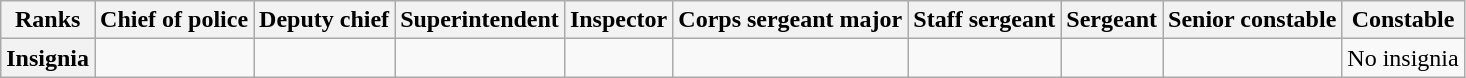<table class="wikitable">
<tr>
<th>Ranks</th>
<th>Chief of police</th>
<th>Deputy chief</th>
<th>Superintendent</th>
<th>Inspector</th>
<th>Corps sergeant major</th>
<th>Staff sergeant</th>
<th>Sergeant</th>
<th>Senior constable</th>
<th>Constable</th>
</tr>
<tr>
<th>Insignia</th>
<td></td>
<td></td>
<td></td>
<td></td>
<td></td>
<td></td>
<td></td>
<td></td>
<td>No insignia</td>
</tr>
</table>
